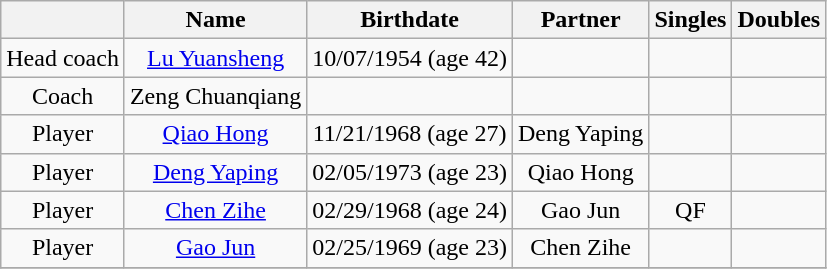<table class="wikitable" style="text-align: center;">
<tr>
<th></th>
<th>Name</th>
<th>Birthdate</th>
<th>Partner</th>
<th>Singles</th>
<th>Doubles</th>
</tr>
<tr>
<td>Head coach</td>
<td><a href='#'>Lu Yuansheng</a></td>
<td>10/07/1954 (age 42)</td>
<td></td>
<td></td>
<td></td>
</tr>
<tr>
<td>Coach</td>
<td>Zeng Chuanqiang</td>
<td></td>
<td></td>
<td></td>
<td></td>
</tr>
<tr>
<td>Player</td>
<td><a href='#'>Qiao Hong</a></td>
<td>11/21/1968 (age 27)</td>
<td>Deng Yaping</td>
<td></td>
<td></td>
</tr>
<tr>
<td>Player</td>
<td><a href='#'>Deng Yaping</a></td>
<td>02/05/1973 (age 23)</td>
<td>Qiao Hong</td>
<td></td>
<td></td>
</tr>
<tr>
<td>Player</td>
<td><a href='#'>Chen Zihe</a></td>
<td>02/29/1968 (age 24)</td>
<td>Gao Jun</td>
<td>QF</td>
<td></td>
</tr>
<tr>
<td>Player</td>
<td><a href='#'>Gao Jun</a></td>
<td>02/25/1969 (age 23)</td>
<td>Chen Zihe</td>
<td></td>
<td></td>
</tr>
<tr>
</tr>
</table>
